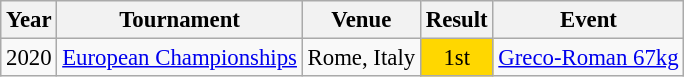<table class="wikitable" style="font-size:95%;">
<tr>
<th>Year</th>
<th>Tournament</th>
<th>Venue</th>
<th>Result</th>
<th>Event</th>
</tr>
<tr>
<td>2020</td>
<td><a href='#'>European Championships</a></td>
<td>Rome, Italy</td>
<td align="center" bgcolor=gold>1st</td>
<td><a href='#'>Greco-Roman 67kg</a></td>
</tr>
</table>
